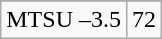<table class="wikitable">
<tr align="center">
</tr>
<tr align="center">
<td>MTSU –3.5</td>
<td>72</td>
</tr>
</table>
